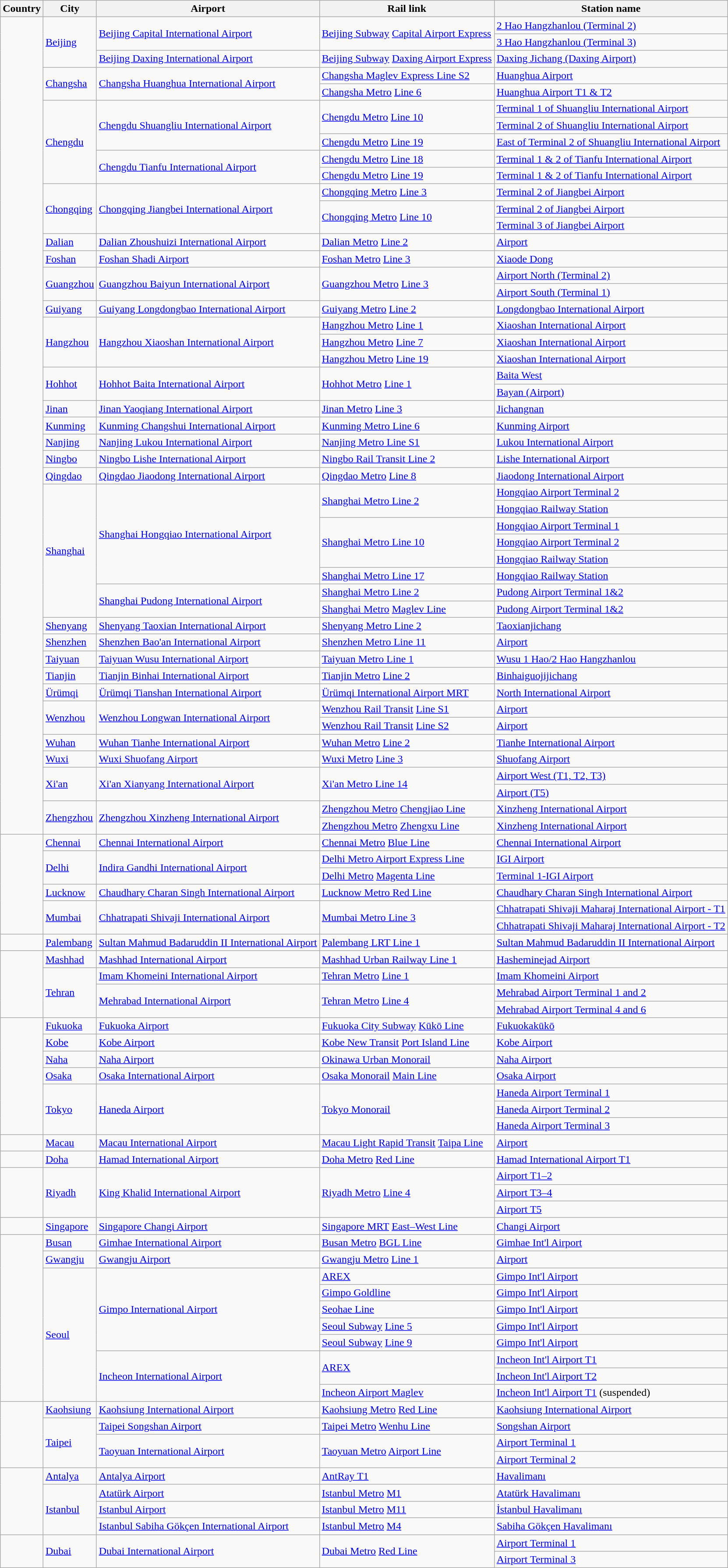<table class="wikitable">
<tr>
<th>Country</th>
<th>City</th>
<th>Airport</th>
<th>Rail link</th>
<th>Station name</th>
</tr>
<tr>
<td rowspan="49"></td>
<td rowspan="3"><a href='#'>Beijing</a></td>
<td rowspan="2"><a href='#'>Beijing Capital International Airport</a></td>
<td rowspan="2"><a href='#'>Beijing Subway</a> <a href='#'>Capital Airport Express</a></td>
<td><a href='#'>2 Hao Hangzhanlou (Terminal 2)</a></td>
</tr>
<tr>
<td><a href='#'>3 Hao Hangzhanlou (Terminal 3)</a></td>
</tr>
<tr>
<td><a href='#'>Beijing Daxing International Airport</a></td>
<td><a href='#'>Beijing Subway</a> <a href='#'>Daxing Airport Express</a></td>
<td><a href='#'>Daxing Jichang (Daxing Airport)</a></td>
</tr>
<tr>
<td rowspan="2"><a href='#'>Changsha</a></td>
<td rowspan="2"><a href='#'>Changsha Huanghua International Airport</a></td>
<td><a href='#'>Changsha Maglev Express Line S2</a></td>
<td><a href='#'>Huanghua Airport</a></td>
</tr>
<tr>
<td><a href='#'>Changsha Metro</a> <a href='#'>Line 6</a></td>
<td><a href='#'>Huanghua Airport T1 & T2</a></td>
</tr>
<tr>
<td rowspan="5"><a href='#'>Chengdu</a></td>
<td rowspan="3"><a href='#'>Chengdu Shuangliu International Airport</a></td>
<td rowspan="2"><a href='#'>Chengdu Metro</a> <a href='#'>Line 10</a></td>
<td><a href='#'>Terminal 1 of Shuangliu International Airport</a></td>
</tr>
<tr>
<td><a href='#'>Terminal 2 of Shuangliu International Airport</a></td>
</tr>
<tr>
<td><a href='#'>Chengdu Metro</a> <a href='#'>Line 19</a></td>
<td><a href='#'>East of Terminal 2 of Shuangliu International Airport</a></td>
</tr>
<tr>
<td rowspan="2"><a href='#'>Chengdu Tianfu International Airport</a></td>
<td><a href='#'>Chengdu Metro</a> <a href='#'>Line 18</a></td>
<td><a href='#'>Terminal 1 & 2 of Tianfu International Airport</a></td>
</tr>
<tr>
<td><a href='#'>Chengdu Metro</a> <a href='#'>Line 19</a></td>
<td><a href='#'>Terminal 1 & 2 of Tianfu International Airport</a></td>
</tr>
<tr>
<td rowspan="3"><a href='#'>Chongqing</a></td>
<td rowspan="3"><a href='#'>Chongqing Jiangbei International Airport</a></td>
<td><a href='#'>Chongqing Metro</a> <a href='#'>Line 3</a></td>
<td><a href='#'>Terminal 2 of Jiangbei Airport</a></td>
</tr>
<tr>
<td rowspan="2"><a href='#'>Chongqing Metro</a> <a href='#'>Line 10</a></td>
<td><a href='#'>Terminal 2 of Jiangbei Airport</a></td>
</tr>
<tr>
<td><a href='#'>Terminal 3 of Jiangbei Airport</a></td>
</tr>
<tr>
<td><a href='#'>Dalian</a></td>
<td><a href='#'>Dalian Zhoushuizi International Airport</a></td>
<td><a href='#'>Dalian Metro</a> <a href='#'>Line 2</a></td>
<td><a href='#'>Airport</a></td>
</tr>
<tr>
<td><a href='#'>Foshan</a></td>
<td><a href='#'>Foshan Shadi Airport</a></td>
<td><a href='#'>Foshan Metro</a> <a href='#'>Line 3</a></td>
<td><a href='#'>Xiaode Dong</a></td>
</tr>
<tr>
<td rowspan="2"><a href='#'>Guangzhou</a></td>
<td rowspan="2"><a href='#'>Guangzhou Baiyun International Airport</a></td>
<td rowspan="2"><a href='#'>Guangzhou Metro</a> <a href='#'>Line 3</a></td>
<td><a href='#'>Airport North (Terminal 2)</a></td>
</tr>
<tr>
<td><a href='#'>Airport South (Terminal 1)</a></td>
</tr>
<tr>
<td><a href='#'>Guiyang</a></td>
<td><a href='#'>Guiyang Longdongbao International Airport</a></td>
<td><a href='#'>Guiyang Metro</a> <a href='#'>Line 2</a></td>
<td><a href='#'>Longdongbao International Airport</a></td>
</tr>
<tr>
<td rowspan="3"><a href='#'>Hangzhou</a></td>
<td rowspan="3"><a href='#'>Hangzhou Xiaoshan International Airport</a></td>
<td><a href='#'>Hangzhou Metro</a> <a href='#'>Line 1</a></td>
<td><a href='#'>Xiaoshan International Airport</a></td>
</tr>
<tr>
<td><a href='#'>Hangzhou Metro</a> <a href='#'>Line 7</a></td>
<td><a href='#'>Xiaoshan International Airport</a></td>
</tr>
<tr>
<td><a href='#'>Hangzhou Metro</a> <a href='#'>Line 19</a></td>
<td><a href='#'>Xiaoshan International Airport</a></td>
</tr>
<tr>
<td rowspan="2"><a href='#'>Hohhot</a></td>
<td rowspan="2"><a href='#'>Hohhot Baita International Airport</a></td>
<td rowspan="2"><a href='#'>Hohhot Metro</a> <a href='#'>Line 1</a></td>
<td><a href='#'>Baita West</a></td>
</tr>
<tr>
<td><a href='#'>Bayan (Airport)</a></td>
</tr>
<tr>
<td><a href='#'>Jinan</a></td>
<td><a href='#'>Jinan Yaoqiang International Airport</a></td>
<td><a href='#'>Jinan Metro</a> <a href='#'>Line 3</a></td>
<td><a href='#'>Jichangnan</a></td>
</tr>
<tr>
<td><a href='#'>Kunming</a></td>
<td><a href='#'>Kunming Changshui International Airport</a></td>
<td><a href='#'>Kunming Metro Line 6</a></td>
<td><a href='#'>Kunming Airport</a></td>
</tr>
<tr>
<td><a href='#'>Nanjing</a></td>
<td><a href='#'>Nanjing Lukou International Airport</a></td>
<td><a href='#'>Nanjing Metro Line S1</a></td>
<td><a href='#'>Lukou International Airport</a></td>
</tr>
<tr>
<td><a href='#'>Ningbo</a></td>
<td><a href='#'>Ningbo Lishe International Airport</a></td>
<td><a href='#'>Ningbo Rail Transit Line 2</a></td>
<td><a href='#'>Lishe International Airport</a></td>
</tr>
<tr>
<td><a href='#'>Qingdao</a></td>
<td><a href='#'>Qingdao Jiaodong International Airport</a></td>
<td><a href='#'>Qingdao Metro</a> <a href='#'>Line 8</a></td>
<td><a href='#'>Jiaodong International Airport</a></td>
</tr>
<tr>
<td rowspan="8"><a href='#'>Shanghai</a></td>
<td rowspan="6"><a href='#'>Shanghai Hongqiao International Airport</a></td>
<td rowspan="2"><a href='#'>Shanghai Metro Line 2</a></td>
<td><a href='#'>Hongqiao Airport Terminal 2</a></td>
</tr>
<tr>
<td><a href='#'>Hongqiao Railway Station</a></td>
</tr>
<tr>
<td rowspan="3"><a href='#'>Shanghai Metro Line 10</a></td>
<td><a href='#'>Hongqiao Airport Terminal 1</a></td>
</tr>
<tr>
<td><a href='#'>Hongqiao Airport Terminal 2</a></td>
</tr>
<tr>
<td><a href='#'>Hongqiao Railway Station</a></td>
</tr>
<tr>
<td><a href='#'>Shanghai Metro Line 17</a></td>
<td><a href='#'>Hongqiao Railway Station</a></td>
</tr>
<tr>
<td rowspan="2"><a href='#'>Shanghai Pudong International Airport</a></td>
<td><a href='#'>Shanghai Metro Line 2</a></td>
<td><a href='#'>Pudong Airport Terminal 1&2</a></td>
</tr>
<tr>
<td><a href='#'>Shanghai Metro</a> <a href='#'>Maglev Line</a></td>
<td><a href='#'>Pudong Airport Terminal 1&2</a></td>
</tr>
<tr>
<td><a href='#'>Shenyang</a></td>
<td><a href='#'>Shenyang Taoxian International Airport</a></td>
<td><a href='#'>Shenyang Metro Line 2</a></td>
<td><a href='#'>Taoxianjichang</a></td>
</tr>
<tr>
<td><a href='#'>Shenzhen</a></td>
<td><a href='#'>Shenzhen Bao'an International Airport</a></td>
<td><a href='#'>Shenzhen Metro Line 11</a></td>
<td><a href='#'>Airport</a></td>
</tr>
<tr>
<td><a href='#'>Taiyuan</a></td>
<td><a href='#'>Taiyuan Wusu International Airport</a></td>
<td><a href='#'>Taiyuan Metro Line 1</a></td>
<td><a href='#'>Wusu 1 Hao/2 Hao Hangzhanlou</a></td>
</tr>
<tr>
<td><a href='#'>Tianjin</a></td>
<td><a href='#'>Tianjin Binhai International Airport</a></td>
<td><a href='#'>Tianjin Metro</a> <a href='#'>Line 2</a></td>
<td><a href='#'>Binhaiguojijichang</a></td>
</tr>
<tr>
<td><a href='#'>Ürümqi</a></td>
<td><a href='#'>Ürümqi Tianshan International Airport</a></td>
<td><a href='#'>Ürümqi International Airport MRT</a></td>
<td><a href='#'>North International Airport</a></td>
</tr>
<tr>
<td rowspan="2"><a href='#'>Wenzhou</a></td>
<td rowspan="2"><a href='#'>Wenzhou Longwan International Airport</a></td>
<td><a href='#'>Wenzhou Rail Transit</a> <a href='#'>Line S1</a></td>
<td><a href='#'>Airport</a></td>
</tr>
<tr>
<td><a href='#'>Wenzhou Rail Transit</a> <a href='#'>Line S2</a></td>
<td><a href='#'>Airport</a></td>
</tr>
<tr>
<td><a href='#'>Wuhan</a></td>
<td><a href='#'>Wuhan Tianhe International Airport</a></td>
<td><a href='#'>Wuhan Metro</a> <a href='#'>Line 2</a></td>
<td><a href='#'>Tianhe International Airport</a></td>
</tr>
<tr>
<td><a href='#'>Wuxi</a></td>
<td><a href='#'>Wuxi Shuofang Airport</a></td>
<td><a href='#'>Wuxi Metro</a> <a href='#'>Line 3</a></td>
<td><a href='#'>Shuofang Airport</a></td>
</tr>
<tr>
<td rowspan="2"><a href='#'>Xi'an</a></td>
<td rowspan="2"><a href='#'>Xi'an Xianyang International Airport</a></td>
<td rowspan="2"><a href='#'>Xi'an Metro Line 14</a></td>
<td><a href='#'>Airport West (T1, T2, T3)</a></td>
</tr>
<tr>
<td><a href='#'>Airport (T5)</a></td>
</tr>
<tr>
<td rowspan="2"><a href='#'>Zhengzhou</a></td>
<td rowspan="2"><a href='#'>Zhengzhou Xinzheng International Airport</a></td>
<td><a href='#'>Zhengzhou Metro</a> <a href='#'>Chengjiao Line</a></td>
<td><a href='#'>Xinzheng International Airport</a></td>
</tr>
<tr>
<td><a href='#'>Zhengzhou Metro</a> <a href='#'>Zhengxu Line</a></td>
<td><a href='#'>Xinzheng International Airport</a></td>
</tr>
<tr>
<td rowspan="6"></td>
<td><a href='#'>Chennai</a></td>
<td><a href='#'>Chennai International Airport</a></td>
<td><a href='#'>Chennai Metro</a> <a href='#'>Blue Line</a></td>
<td><a href='#'>Chennai International Airport</a></td>
</tr>
<tr>
<td rowspan="2"><a href='#'>Delhi</a></td>
<td rowspan="2"><a href='#'>Indira Gandhi International Airport</a></td>
<td><a href='#'>Delhi Metro Airport Express Line</a></td>
<td><a href='#'>IGI Airport</a></td>
</tr>
<tr>
<td><a href='#'>Delhi Metro</a> <a href='#'>Magenta Line</a></td>
<td><a href='#'>Terminal 1-IGI Airport</a></td>
</tr>
<tr>
<td><a href='#'>Lucknow</a></td>
<td><a href='#'>Chaudhary Charan Singh International Airport</a></td>
<td><a href='#'>Lucknow Metro Red Line</a></td>
<td><a href='#'>Chaudhary Charan Singh International Airport</a></td>
</tr>
<tr>
<td rowspan="2"><a href='#'>Mumbai</a></td>
<td rowspan="2"><a href='#'>Chhatrapati Shivaji International Airport</a></td>
<td rowspan="2"><a href='#'>Mumbai Metro Line 3</a></td>
<td><a href='#'>Chhatrapati Shivaji Maharaj International Airport - T1</a></td>
</tr>
<tr>
<td><a href='#'>Chhatrapati Shivaji Maharaj International Airport - T2</a></td>
</tr>
<tr>
<td></td>
<td><a href='#'>Palembang</a></td>
<td><a href='#'>Sultan Mahmud Badaruddin II International Airport</a></td>
<td><a href='#'>Palembang LRT Line 1</a></td>
<td><a href='#'>Sultan Mahmud Badaruddin II International Airport</a></td>
</tr>
<tr>
<td rowspan="4"></td>
<td><a href='#'>Mashhad</a></td>
<td><a href='#'>Mashhad International Airport</a></td>
<td><a href='#'>Mashhad Urban Railway Line 1</a></td>
<td><a href='#'>Hasheminejad Airport</a></td>
</tr>
<tr>
<td rowspan="3"><a href='#'>Tehran</a></td>
<td><a href='#'>Imam Khomeini International Airport</a></td>
<td><a href='#'>Tehran Metro</a> <a href='#'>Line 1</a></td>
<td><a href='#'>Imam Khomeini Airport</a></td>
</tr>
<tr>
<td rowspan="2"><a href='#'>Mehrabad International Airport</a></td>
<td rowspan="2"><a href='#'>Tehran Metro</a> <a href='#'>Line 4</a></td>
<td><a href='#'>Mehrabad Airport Terminal 1 and 2</a></td>
</tr>
<tr>
<td><a href='#'>Mehrabad Airport Terminal 4 and 6</a></td>
</tr>
<tr>
<td rowspan="7"></td>
<td><a href='#'>Fukuoka</a></td>
<td><a href='#'>Fukuoka Airport</a></td>
<td><a href='#'>Fukuoka City Subway</a> <a href='#'>Kūkō Line</a></td>
<td><a href='#'>Fukuokakūkō</a></td>
</tr>
<tr>
<td><a href='#'>Kobe</a></td>
<td><a href='#'>Kobe Airport</a></td>
<td><a href='#'>Kobe New Transit</a> <a href='#'>Port Island Line</a></td>
<td><a href='#'>Kobe Airport</a></td>
</tr>
<tr>
<td><a href='#'>Naha</a></td>
<td><a href='#'>Naha Airport</a></td>
<td><a href='#'>Okinawa Urban Monorail</a></td>
<td><a href='#'>Naha Airport</a></td>
</tr>
<tr>
<td><a href='#'>Osaka</a></td>
<td><a href='#'>Osaka International Airport</a></td>
<td><a href='#'>Osaka Monorail</a> <a href='#'>Main Line</a></td>
<td><a href='#'>Osaka Airport</a></td>
</tr>
<tr>
<td rowspan="3"><a href='#'>Tokyo</a></td>
<td rowspan="3"><a href='#'>Haneda Airport</a></td>
<td rowspan="3"><a href='#'>Tokyo Monorail</a></td>
<td><a href='#'>Haneda Airport Terminal 1</a></td>
</tr>
<tr>
<td><a href='#'>Haneda Airport Terminal 2</a></td>
</tr>
<tr>
<td><a href='#'>Haneda Airport Terminal 3</a></td>
</tr>
<tr>
<td></td>
<td><a href='#'>Macau</a></td>
<td><a href='#'>Macau International Airport</a></td>
<td><a href='#'>Macau Light Rapid Transit</a> <a href='#'>Taipa Line</a></td>
<td><a href='#'>Airport</a></td>
</tr>
<tr>
<td></td>
<td><a href='#'>Doha</a></td>
<td><a href='#'>Hamad International Airport</a></td>
<td><a href='#'>Doha Metro</a> <a href='#'>Red Line</a></td>
<td><a href='#'>Hamad International Airport T1</a></td>
</tr>
<tr>
<td rowspan="3"></td>
<td rowspan="3"><a href='#'>Riyadh</a></td>
<td rowspan="3"><a href='#'>King Khalid International Airport</a></td>
<td rowspan="3"><a href='#'>Riyadh Metro</a> <a href='#'>Line 4</a></td>
<td><a href='#'>Airport T1–2</a></td>
</tr>
<tr>
<td><a href='#'>Airport T3–4</a></td>
</tr>
<tr>
<td><a href='#'>Airport T5</a></td>
</tr>
<tr>
<td></td>
<td><a href='#'>Singapore</a></td>
<td><a href='#'>Singapore Changi Airport</a></td>
<td><a href='#'>Singapore MRT</a> <a href='#'>East–West Line</a></td>
<td><a href='#'>Changi Airport</a></td>
</tr>
<tr>
<td rowspan="10"></td>
<td><a href='#'>Busan</a></td>
<td><a href='#'>Gimhae International Airport</a></td>
<td><a href='#'>Busan Metro</a> <a href='#'>BGL Line</a></td>
<td><a href='#'>Gimhae Int'l Airport</a></td>
</tr>
<tr>
<td><a href='#'>Gwangju</a></td>
<td><a href='#'>Gwangju Airport</a></td>
<td><a href='#'>Gwangju Metro</a> <a href='#'>Line 1</a></td>
<td><a href='#'>Airport</a></td>
</tr>
<tr>
<td rowspan="8"><a href='#'>Seoul</a></td>
<td rowspan="5"><a href='#'>Gimpo International Airport</a></td>
<td><a href='#'>AREX</a></td>
<td><a href='#'>Gimpo Int'l Airport</a></td>
</tr>
<tr>
<td><a href='#'>Gimpo Goldline</a></td>
<td><a href='#'>Gimpo Int'l Airport</a></td>
</tr>
<tr>
<td><a href='#'>Seohae Line</a></td>
<td><a href='#'>Gimpo Int'l Airport</a></td>
</tr>
<tr>
<td><a href='#'>Seoul Subway</a> <a href='#'>Line 5</a></td>
<td><a href='#'>Gimpo Int'l Airport</a></td>
</tr>
<tr>
<td><a href='#'>Seoul Subway</a> <a href='#'>Line 9</a></td>
<td><a href='#'>Gimpo Int'l Airport</a></td>
</tr>
<tr>
<td rowspan="3"><a href='#'>Incheon International Airport</a></td>
<td rowspan="2"><a href='#'>AREX</a></td>
<td><a href='#'>Incheon Int'l Airport T1</a></td>
</tr>
<tr>
<td><a href='#'>Incheon Int'l Airport T2</a></td>
</tr>
<tr>
<td><a href='#'>Incheon Airport Maglev</a></td>
<td><a href='#'>Incheon Int'l Airport T1</a> (suspended)</td>
</tr>
<tr>
<td rowspan="4"></td>
<td><a href='#'>Kaohsiung</a></td>
<td><a href='#'>Kaohsiung International Airport</a></td>
<td><a href='#'>Kaohsiung Metro</a> <a href='#'>Red Line</a></td>
<td><a href='#'>Kaohsiung International Airport</a></td>
</tr>
<tr>
<td rowspan="3"><a href='#'>Taipei</a></td>
<td><a href='#'>Taipei Songshan Airport</a></td>
<td><a href='#'>Taipei Metro</a> <a href='#'>Wenhu Line</a></td>
<td><a href='#'>Songshan Airport</a></td>
</tr>
<tr>
<td rowspan="2"><a href='#'>Taoyuan International Airport</a></td>
<td rowspan="2"><a href='#'>Taoyuan Metro</a> <a href='#'>Airport Line</a></td>
<td><a href='#'>Airport Terminal 1</a></td>
</tr>
<tr>
<td><a href='#'>Airport Terminal 2</a></td>
</tr>
<tr>
<td rowspan="4"></td>
<td><a href='#'>Antalya</a></td>
<td><a href='#'>Antalya Airport</a></td>
<td><a href='#'>AntRay T1</a></td>
<td><a href='#'>Havalimanı</a></td>
</tr>
<tr>
<td rowspan="3"><a href='#'>Istanbul</a></td>
<td><a href='#'>Atatürk Airport</a></td>
<td><a href='#'>Istanbul Metro</a> <a href='#'>M1</a></td>
<td><a href='#'>Atatürk Havalimanı</a></td>
</tr>
<tr>
<td><a href='#'>Istanbul Airport</a></td>
<td><a href='#'>Istanbul Metro</a> <a href='#'>M11</a></td>
<td><a href='#'>İstanbul Havalimanı</a></td>
</tr>
<tr>
<td><a href='#'>Istanbul Sabiha Gökçen International Airport</a></td>
<td><a href='#'>Istanbul Metro</a> <a href='#'>M4</a></td>
<td><a href='#'>Sabiha Gökçen Havalimanı</a></td>
</tr>
<tr>
<td rowspan="2"></td>
<td rowspan="2"><a href='#'>Dubai</a></td>
<td rowspan="2"><a href='#'>Dubai International Airport</a></td>
<td rowspan="2"><a href='#'>Dubai Metro</a> <a href='#'>Red Line</a></td>
<td><a href='#'>Airport Terminal 1</a></td>
</tr>
<tr>
<td><a href='#'>Airport Terminal 3</a></td>
</tr>
</table>
